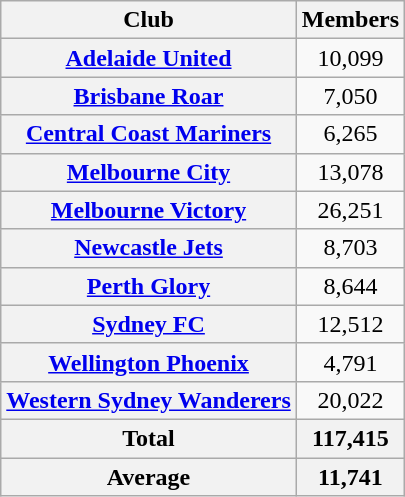<table class="wikitable plainrowheaders sortable" style="text-align:center;">
<tr>
<th>Club</th>
<th>Members</th>
</tr>
<tr>
<th scope="row"><a href='#'>Adelaide United</a></th>
<td>10,099</td>
</tr>
<tr>
<th scope="row"><a href='#'>Brisbane Roar</a></th>
<td>7,050</td>
</tr>
<tr>
<th scope="row"><a href='#'>Central Coast Mariners</a></th>
<td>6,265</td>
</tr>
<tr>
<th scope="row"><a href='#'>Melbourne City</a></th>
<td>13,078</td>
</tr>
<tr>
<th scope="row"><a href='#'>Melbourne Victory</a></th>
<td>26,251</td>
</tr>
<tr>
<th scope="row"><a href='#'>Newcastle Jets</a></th>
<td>8,703</td>
</tr>
<tr>
<th scope="row"><a href='#'>Perth Glory</a></th>
<td>8,644</td>
</tr>
<tr>
<th scope="row"><a href='#'>Sydney FC</a></th>
<td>12,512</td>
</tr>
<tr>
<th scope="row"><a href='#'>Wellington Phoenix</a></th>
<td>4,791</td>
</tr>
<tr>
<th scope="row"><a href='#'>Western Sydney Wanderers</a></th>
<td>20,022</td>
</tr>
<tr>
<th>Total</th>
<th>117,415</th>
</tr>
<tr>
<th>Average</th>
<th>11,741</th>
</tr>
</table>
